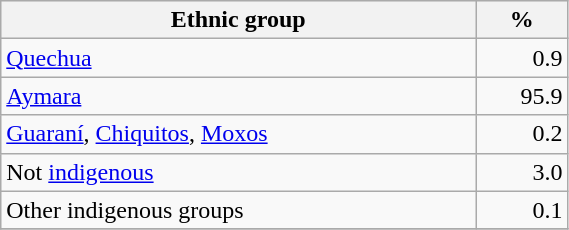<table class="wikitable" border="1" style="width:30%;" border="1">
<tr bgcolor=#EFEFEF>
<th><strong>Ethnic group</strong></th>
<th><strong>%</strong></th>
</tr>
<tr>
<td><a href='#'>Quechua</a></td>
<td align="right">0.9</td>
</tr>
<tr>
<td><a href='#'>Aymara</a></td>
<td align="right">95.9</td>
</tr>
<tr>
<td><a href='#'>Guaraní</a>, <a href='#'>Chiquitos</a>, <a href='#'>Moxos</a></td>
<td align="right">0.2</td>
</tr>
<tr>
<td>Not <a href='#'>indigenous</a></td>
<td align="right">3.0</td>
</tr>
<tr>
<td>Other indigenous groups</td>
<td align="right">0.1</td>
</tr>
<tr>
</tr>
</table>
